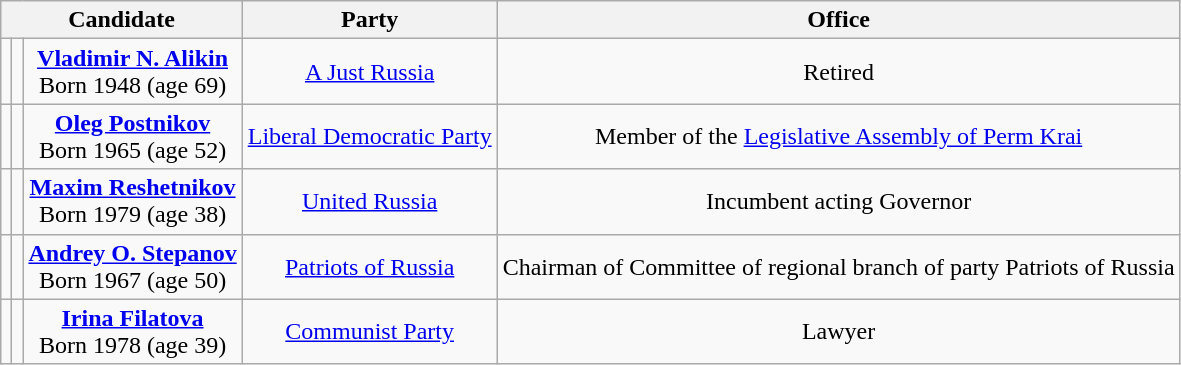<table class="sortable wikitable" style="text-align:center;">
<tr>
<th colspan=3>Candidate</th>
<th>Party</th>
<th>Office</th>
</tr>
<tr>
<td bgcolor=></td>
<td></td>
<td><strong><a href='#'>Vladimir N. Alikin</a></strong><br>Born 1948 (age 69)</td>
<td><a href='#'>A Just Russia</a></td>
<td>Retired</td>
</tr>
<tr>
<td bgcolor=></td>
<td></td>
<td><strong><a href='#'>Oleg Postnikov</a></strong><br>Born 1965 (age 52)</td>
<td><a href='#'>Liberal Democratic Party</a></td>
<td>Member of the <a href='#'>Legislative Assembly of Perm Krai</a></td>
</tr>
<tr>
<td bgcolor=></td>
<td></td>
<td><strong><a href='#'>Maxim Reshetnikov</a></strong><br>Born 1979 (age 38)</td>
<td><a href='#'>United Russia</a></td>
<td>Incumbent acting Governor</td>
</tr>
<tr>
<td bgcolor=></td>
<td></td>
<td><strong><a href='#'>Andrey O. Stepanov</a></strong><br>Born 1967 (age 50)</td>
<td><a href='#'>Patriots of Russia</a></td>
<td>Chairman of Committee of regional branch of party Patriots of Russia</td>
</tr>
<tr>
<td bgcolor=></td>
<td></td>
<td><strong><a href='#'>Irina Filatova</a></strong><br>Born 1978 (age 39)</td>
<td><a href='#'>Communist Party</a></td>
<td>Lawyer</td>
</tr>
</table>
